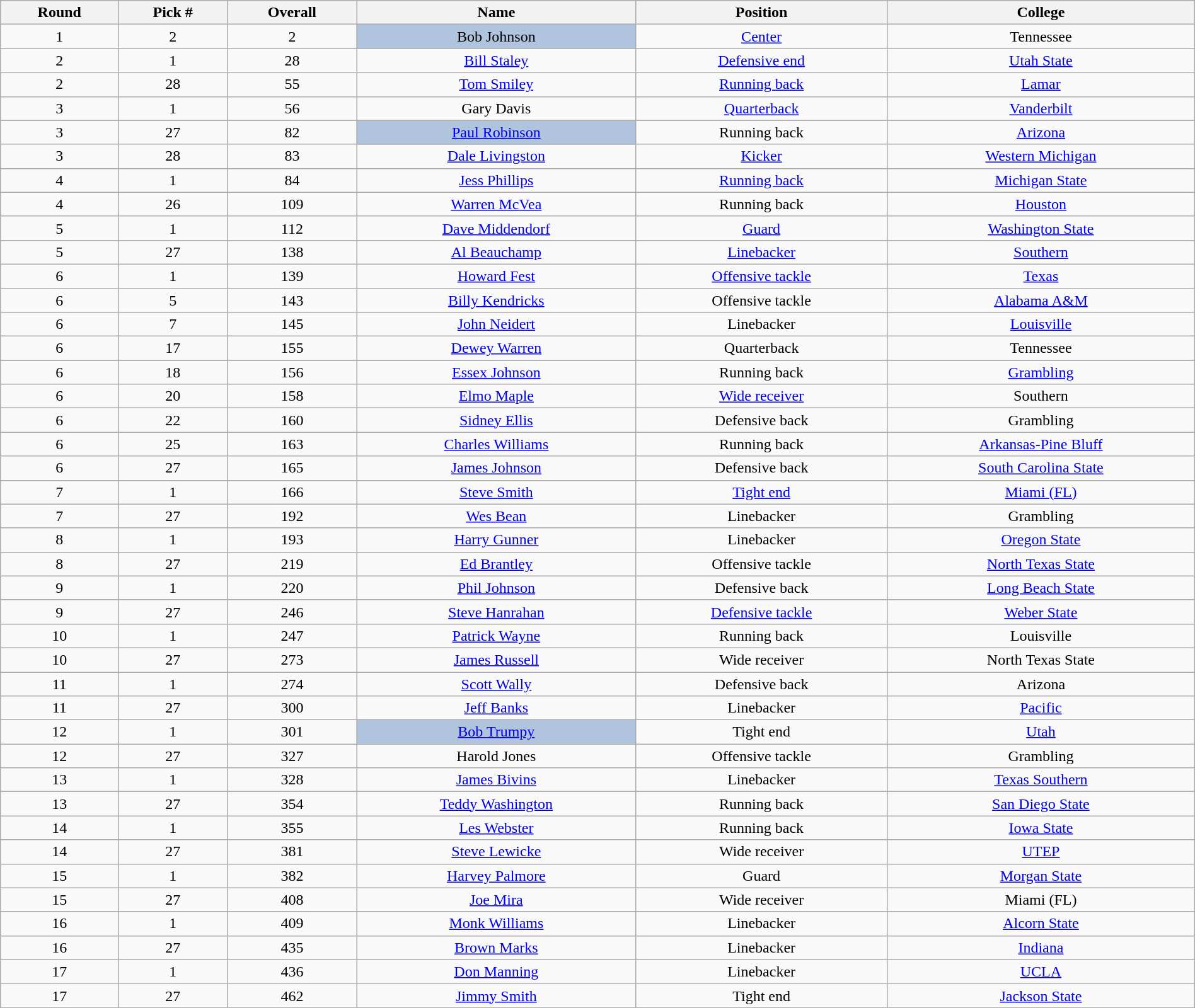<table class="wikitable sortable sortable" style="width: 100%; text-align:center">
<tr>
<th>Round</th>
<th>Pick #</th>
<th>Overall</th>
<th>Name</th>
<th>Position</th>
<th>College</th>
</tr>
<tr>
<td>1</td>
<td>2</td>
<td>2</td>
<td bgcolor=lightsteelblue>Bob Johnson</td>
<td><a href='#'>Center</a></td>
<td>Tennessee</td>
</tr>
<tr>
<td>2</td>
<td>1</td>
<td>28</td>
<td><a href='#'>Bill Staley</a></td>
<td><a href='#'>Defensive end</a></td>
<td><a href='#'>Utah State</a></td>
</tr>
<tr>
<td>2</td>
<td>28</td>
<td>55</td>
<td><a href='#'>Tom Smiley</a></td>
<td><a href='#'>Running back</a></td>
<td><a href='#'>Lamar</a></td>
</tr>
<tr>
<td>3</td>
<td>1</td>
<td>56</td>
<td>Gary Davis</td>
<td><a href='#'>Quarterback</a></td>
<td><a href='#'>Vanderbilt</a></td>
</tr>
<tr>
<td>3</td>
<td>27</td>
<td>82</td>
<td bgcolor=lightsteelblue><a href='#'>Paul Robinson</a></td>
<td>Running back</td>
<td><a href='#'>Arizona</a></td>
</tr>
<tr>
<td>3</td>
<td>28</td>
<td>83</td>
<td><a href='#'>Dale Livingston</a></td>
<td><a href='#'>Kicker</a></td>
<td><a href='#'>Western Michigan</a></td>
</tr>
<tr>
<td>4</td>
<td>1</td>
<td>84</td>
<td><a href='#'>Jess Phillips</a></td>
<td><a href='#'>Running back</a></td>
<td><a href='#'>Michigan State</a></td>
</tr>
<tr>
<td>4</td>
<td>26</td>
<td>109</td>
<td><a href='#'>Warren McVea</a></td>
<td>Running back</td>
<td><a href='#'>Houston</a></td>
</tr>
<tr>
<td>5</td>
<td>1</td>
<td>112</td>
<td><a href='#'>Dave Middendorf</a></td>
<td><a href='#'>Guard</a></td>
<td><a href='#'>Washington State</a></td>
</tr>
<tr>
<td>5</td>
<td>27</td>
<td>138</td>
<td><a href='#'>Al Beauchamp</a></td>
<td><a href='#'>Linebacker</a></td>
<td><a href='#'>Southern</a></td>
</tr>
<tr>
<td>6</td>
<td>1</td>
<td>139</td>
<td><a href='#'>Howard Fest</a></td>
<td><a href='#'>Offensive tackle</a></td>
<td><a href='#'>Texas</a></td>
</tr>
<tr>
<td>6</td>
<td>5</td>
<td>143</td>
<td><a href='#'>Billy Kendricks</a></td>
<td>Offensive tackle</td>
<td><a href='#'>Alabama A&M</a></td>
</tr>
<tr>
<td>6</td>
<td>7</td>
<td>145</td>
<td><a href='#'>John Neidert</a></td>
<td>Linebacker</td>
<td><a href='#'>Louisville</a></td>
</tr>
<tr>
<td>6</td>
<td>17</td>
<td>155</td>
<td><a href='#'>Dewey Warren</a></td>
<td>Quarterback</td>
<td>Tennessee</td>
</tr>
<tr>
<td>6</td>
<td>18</td>
<td>156</td>
<td><a href='#'>Essex Johnson</a></td>
<td>Running back</td>
<td><a href='#'>Grambling</a></td>
</tr>
<tr>
<td>6</td>
<td>20</td>
<td>158</td>
<td><a href='#'>Elmo Maple</a></td>
<td><a href='#'>Wide receiver</a></td>
<td>Southern</td>
</tr>
<tr>
<td>6</td>
<td>22</td>
<td>160</td>
<td><a href='#'>Sidney Ellis</a></td>
<td>Defensive back</td>
<td>Grambling</td>
</tr>
<tr>
<td>6</td>
<td>25</td>
<td>163</td>
<td><a href='#'>Charles Williams</a></td>
<td>Running back</td>
<td><a href='#'>Arkansas-Pine Bluff</a></td>
</tr>
<tr>
<td>6</td>
<td>27</td>
<td>165</td>
<td><a href='#'>James Johnson</a></td>
<td>Defensive back</td>
<td><a href='#'>South Carolina State</a></td>
</tr>
<tr>
<td>7</td>
<td>1</td>
<td>166</td>
<td><a href='#'>Steve Smith</a></td>
<td><a href='#'>Tight end</a></td>
<td><a href='#'>Miami (FL)</a></td>
</tr>
<tr>
<td>7</td>
<td>27</td>
<td>192</td>
<td><a href='#'>Wes Bean</a></td>
<td>Linebacker</td>
<td>Grambling</td>
</tr>
<tr>
<td>8</td>
<td>1</td>
<td>193</td>
<td><a href='#'>Harry Gunner</a></td>
<td>Linebacker</td>
<td><a href='#'>Oregon State</a></td>
</tr>
<tr>
<td>8</td>
<td>27</td>
<td>219</td>
<td><a href='#'>Ed Brantley</a></td>
<td>Offensive tackle</td>
<td><a href='#'>North Texas State</a></td>
</tr>
<tr>
<td>9</td>
<td>1</td>
<td>220</td>
<td><a href='#'>Phil Johnson</a></td>
<td>Defensive back</td>
<td><a href='#'>Long Beach State</a></td>
</tr>
<tr>
<td>9</td>
<td>27</td>
<td>246</td>
<td><a href='#'>Steve Hanrahan</a></td>
<td><a href='#'>Defensive tackle</a></td>
<td><a href='#'>Weber State</a></td>
</tr>
<tr>
<td>10</td>
<td>1</td>
<td>247</td>
<td><a href='#'>Patrick Wayne</a></td>
<td>Running back</td>
<td>Louisville</td>
</tr>
<tr>
<td>10</td>
<td>27</td>
<td>273</td>
<td><a href='#'>James Russell</a></td>
<td>Wide receiver</td>
<td>North Texas State</td>
</tr>
<tr>
<td>11</td>
<td>1</td>
<td>274</td>
<td><a href='#'>Scott Wally</a></td>
<td>Defensive back</td>
<td>Arizona</td>
</tr>
<tr>
<td>11</td>
<td>27</td>
<td>300</td>
<td><a href='#'>Jeff Banks</a></td>
<td>Linebacker</td>
<td><a href='#'>Pacific</a></td>
</tr>
<tr>
<td>12</td>
<td>1</td>
<td>301</td>
<td bgcolor=lightsteelblue><a href='#'>Bob Trumpy</a></td>
<td>Tight end</td>
<td><a href='#'>Utah</a></td>
</tr>
<tr>
<td>12</td>
<td>27</td>
<td>327</td>
<td>Harold Jones</td>
<td>Offensive tackle</td>
<td>Grambling</td>
</tr>
<tr>
<td>13</td>
<td>1</td>
<td>328</td>
<td><a href='#'>James Bivins</a></td>
<td>Linebacker</td>
<td><a href='#'>Texas Southern</a></td>
</tr>
<tr>
<td>13</td>
<td>27</td>
<td>354</td>
<td><a href='#'>Teddy Washington</a></td>
<td>Running back</td>
<td><a href='#'>San Diego State</a></td>
</tr>
<tr>
<td>14</td>
<td>1</td>
<td>355</td>
<td><a href='#'>Les Webster</a></td>
<td>Running back</td>
<td><a href='#'>Iowa State</a></td>
</tr>
<tr>
<td>14</td>
<td>27</td>
<td>381</td>
<td><a href='#'>Steve Lewicke</a></td>
<td>Wide receiver</td>
<td><a href='#'>UTEP</a></td>
</tr>
<tr>
<td>15</td>
<td>1</td>
<td>382</td>
<td><a href='#'>Harvey Palmore</a></td>
<td>Guard</td>
<td><a href='#'>Morgan State</a></td>
</tr>
<tr>
<td>15</td>
<td>27</td>
<td>408</td>
<td><a href='#'>Joe Mira</a></td>
<td>Wide receiver</td>
<td>Miami (FL)</td>
</tr>
<tr>
<td>16</td>
<td>1</td>
<td>409</td>
<td><a href='#'>Monk Williams</a></td>
<td>Linebacker</td>
<td><a href='#'>Alcorn State</a></td>
</tr>
<tr>
<td>16</td>
<td>27</td>
<td>435</td>
<td><a href='#'>Brown Marks</a></td>
<td>Linebacker</td>
<td><a href='#'>Indiana</a></td>
</tr>
<tr>
<td>17</td>
<td>1</td>
<td>436</td>
<td><a href='#'>Don Manning</a></td>
<td>Linebacker</td>
<td><a href='#'>UCLA</a></td>
</tr>
<tr>
<td>17</td>
<td>27</td>
<td>462</td>
<td><a href='#'>Jimmy Smith</a></td>
<td>Tight end</td>
<td><a href='#'>Jackson State</a></td>
</tr>
</table>
